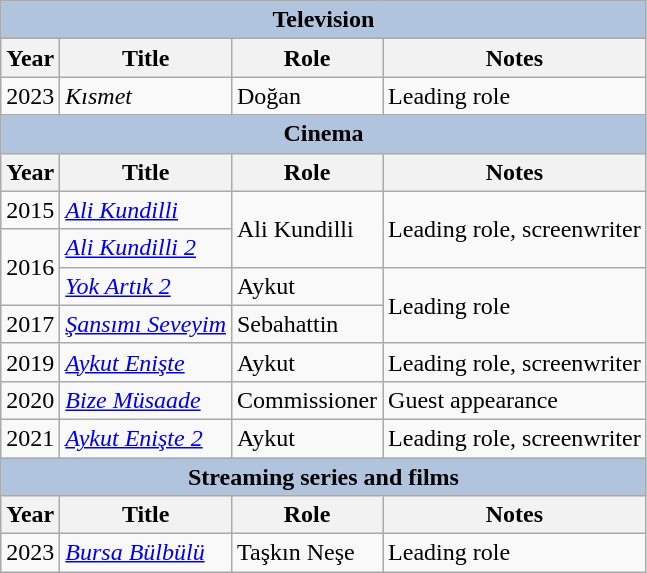<table class="wikitable">
<tr>
<th colspan="4" style="background:LightSteelBlue">Television</th>
</tr>
<tr>
<th>Year</th>
<th>Title</th>
<th>Role</th>
<th>Notes</th>
</tr>
<tr>
<td>2023</td>
<td><em>Kısmet</em></td>
<td>Doğan</td>
<td>Leading role</td>
</tr>
<tr>
<th colspan="4" style="background:LightSteelBlue">Cinema</th>
</tr>
<tr>
<th>Year</th>
<th>Title</th>
<th>Role</th>
<th>Notes</th>
</tr>
<tr>
<td>2015</td>
<td><em><a href='#'>Ali Kundilli</a></em></td>
<td rowspan="2">Ali Kundilli</td>
<td rowspan="2">Leading role, screenwriter</td>
</tr>
<tr>
<td rowspan="2">2016</td>
<td><em><a href='#'>Ali Kundilli 2</a></em></td>
</tr>
<tr>
<td><em><a href='#'>Yok Artık 2</a></em></td>
<td>Aykut</td>
<td rowspan="2">Leading role</td>
</tr>
<tr>
<td>2017</td>
<td><em><a href='#'>Şansımı Seveyim</a></em></td>
<td>Sebahattin</td>
</tr>
<tr>
<td>2019</td>
<td><em><a href='#'>Aykut Enişte</a></em></td>
<td>Aykut</td>
<td>Leading role, screenwriter</td>
</tr>
<tr>
<td>2020</td>
<td><em><a href='#'>Bize Müsaade</a></em></td>
<td>Commissioner</td>
<td>Guest appearance</td>
</tr>
<tr>
<td>2021</td>
<td><em><a href='#'>Aykut Enişte 2</a></em></td>
<td>Aykut</td>
<td>Leading role, screenwriter</td>
</tr>
<tr>
<th colspan="4" style="background:LightSteelBlue">Streaming series and films</th>
</tr>
<tr>
<th>Year</th>
<th>Title</th>
<th>Role</th>
<th>Notes</th>
</tr>
<tr>
<td>2023</td>
<td><em><a href='#'>Bursa Bülbülü</a></em></td>
<td>Taşkın Neşe</td>
<td>Leading role</td>
</tr>
</table>
